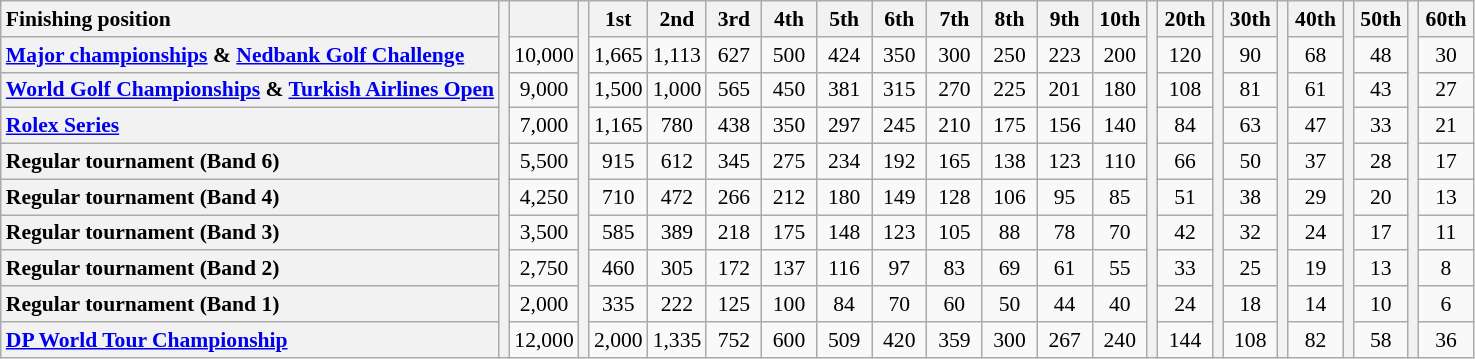<table class=wikitable style=font-size:90%;text-align:center>
<tr>
<th style="text-align:left">Finishing position</th>
<th rowspan="11"></th>
<th style="width:30px;"></th>
<th rowspan="11"></th>
<th style="width:30px;">1st</th>
<th style="width:30px;">2nd</th>
<th style="width:30px;">3rd</th>
<th style="width:30px;">4th</th>
<th style="width:30px;">5th</th>
<th style="width:30px;">6th</th>
<th style="width:30px;">7th</th>
<th style="width:30px;">8th</th>
<th style="width:30px;">9th</th>
<th style="width:30px;">10th</th>
<th rowspan="11"></th>
<th style="width:30px;">20th</th>
<th rowspan="11"></th>
<th style="width:30px;">30th</th>
<th rowspan="11"></th>
<th style="width:30px;">40th</th>
<th rowspan="11"></th>
<th style="width:30px;">50th</th>
<th rowspan="11"></th>
<th style="width:30px;">60th</th>
</tr>
<tr>
<th style="text-align:left"><a href='#'>Major championships</a> & <a href='#'>Nedbank Golf Challenge</a></th>
<td>10,000</td>
<td>1,665</td>
<td>1,113</td>
<td>627</td>
<td>500</td>
<td>424</td>
<td>350</td>
<td>300</td>
<td>250</td>
<td>223</td>
<td>200</td>
<td>120</td>
<td>90</td>
<td>68</td>
<td>48</td>
<td>30</td>
</tr>
<tr>
<th style="text-align:left"><a href='#'>World Golf Championships</a> & <a href='#'>Turkish Airlines Open</a></th>
<td>9,000</td>
<td>1,500</td>
<td>1,000</td>
<td>565</td>
<td>450</td>
<td>381</td>
<td>315</td>
<td>270</td>
<td>225</td>
<td>201</td>
<td>180</td>
<td>108</td>
<td>81</td>
<td>61</td>
<td>43</td>
<td>27</td>
</tr>
<tr>
<th style="text-align:left"><a href='#'>Rolex Series</a></th>
<td>7,000</td>
<td>1,165</td>
<td>780</td>
<td>438</td>
<td>350</td>
<td>297</td>
<td>245</td>
<td>210</td>
<td>175</td>
<td>156</td>
<td>140</td>
<td>84</td>
<td>63</td>
<td>47</td>
<td>33</td>
<td>21</td>
</tr>
<tr>
<th style="text-align:left">Regular tournament (Band 6)</th>
<td>5,500</td>
<td>915</td>
<td>612</td>
<td>345</td>
<td>275</td>
<td>234</td>
<td>192</td>
<td>165</td>
<td>138</td>
<td>123</td>
<td>110</td>
<td>66</td>
<td>50</td>
<td>37</td>
<td>28</td>
<td>17</td>
</tr>
<tr>
<th style="text-align:left">Regular tournament (Band 4)</th>
<td>4,250</td>
<td>710</td>
<td>472</td>
<td>266</td>
<td>212</td>
<td>180</td>
<td>149</td>
<td>128</td>
<td>106</td>
<td>95</td>
<td>85</td>
<td>51</td>
<td>38</td>
<td>29</td>
<td>20</td>
<td>13</td>
</tr>
<tr>
<th style="text-align:left">Regular tournament (Band 3)</th>
<td>3,500</td>
<td>585</td>
<td>389</td>
<td>218</td>
<td>175</td>
<td>148</td>
<td>123</td>
<td>105</td>
<td>88</td>
<td>78</td>
<td>70</td>
<td>42</td>
<td>32</td>
<td>24</td>
<td>17</td>
<td>11</td>
</tr>
<tr>
<th style="text-align:left">Regular tournament (Band 2)</th>
<td>2,750</td>
<td>460</td>
<td>305</td>
<td>172</td>
<td>137</td>
<td>116</td>
<td>97</td>
<td>83</td>
<td>69</td>
<td>61</td>
<td>55</td>
<td>33</td>
<td>25</td>
<td>19</td>
<td>13</td>
<td>8</td>
</tr>
<tr>
<th style="text-align:left">Regular tournament (Band 1)</th>
<td>2,000</td>
<td>335</td>
<td>222</td>
<td>125</td>
<td>100</td>
<td>84</td>
<td>70</td>
<td>60</td>
<td>50</td>
<td>44</td>
<td>40</td>
<td>24</td>
<td>18</td>
<td>14</td>
<td>10</td>
<td>6</td>
</tr>
<tr>
<th style="text-align:left"><a href='#'>DP World Tour Championship</a></th>
<td>12,000</td>
<td>2,000</td>
<td>1,335</td>
<td>752</td>
<td>600</td>
<td>509</td>
<td>420</td>
<td>359</td>
<td>300</td>
<td>267</td>
<td>240</td>
<td>144</td>
<td>108</td>
<td>82</td>
<td>58</td>
<td>36</td>
</tr>
</table>
